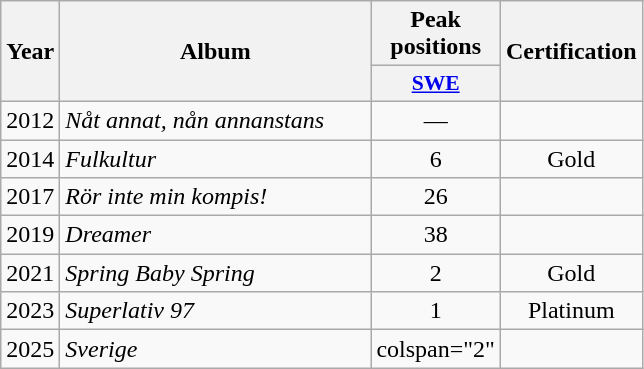<table class="wikitable">
<tr>
<th align="center" rowspan="2" width="10">Year</th>
<th align="center" rowspan="2" width="200">Album</th>
<th align="center" colspan="1" width="20">Peak positions</th>
<th align="center" rowspan="2" width="70">Certification</th>
</tr>
<tr>
<th scope="col" style="width:3em;font-size:90%;"><a href='#'>SWE</a><br></th>
</tr>
<tr>
<td style="text-align:center;">2012</td>
<td><em>Nåt annat, nån annanstans</em></td>
<td style="text-align:center;">—</td>
<td style="text-align:center;"></td>
</tr>
<tr>
<td style="text-align:center;">2014</td>
<td><em>Fulkultur</em></td>
<td style="text-align:center;">6</td>
<td style="text-align:center;">Gold</td>
</tr>
<tr>
<td style="text-align:center;">2017</td>
<td><em>Rör inte min kompis!</em></td>
<td style="text-align:center;">26</td>
<td style="text-align:center;"></td>
</tr>
<tr>
<td style="text-align:center;">2019</td>
<td><em>Dreamer</em></td>
<td style="text-align:center;">38</td>
<td style="text-align:center;"></td>
</tr>
<tr>
<td style="text-align:center;">2021</td>
<td><em>Spring Baby Spring</em></td>
<td style="text-align:center;">2</td>
<td style="text-align:center;">Gold</td>
</tr>
<tr>
<td style="text-align:center;">2023</td>
<td><em>Superlativ 97</em></td>
<td style="text-align:center;">1</td>
<td style="text-align:center;">Platinum</td>
</tr>
<tr>
<td style="text-align:center;">2025</td>
<td><em>Sverige</em></td>
<td>colspan="2"</td>
</tr>
</table>
